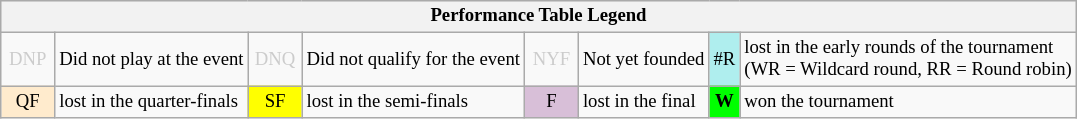<table class="wikitable" style="font-size:78%;">
<tr style="background:#efefef;">
<th colspan="8">Performance Table Legend</th>
</tr>
<tr>
<td style="color:#ccc; text-align:center; width:30px;">DNP</td>
<td>Did not play at the event</td>
<td style="color:#ccc; text-align:center; width:30px;">DNQ</td>
<td>Did not qualify for the event</td>
<td style="color:#ccc; text-align:center; width:30px;">NYF</td>
<td>Not yet founded</td>
<td style="text-align:center; background:#afeeee;">#R</td>
<td>lost in the early rounds of the tournament<br>(WR = Wildcard round, RR = Round robin)</td>
</tr>
<tr>
<td style="text-align:center; background:#ffebcd;">QF</td>
<td>lost in the quarter-finals</td>
<td style="text-align:center; background:yellow;">SF</td>
<td>lost in the semi-finals</td>
<td style="text-align:center; background:thistle;">F</td>
<td>lost in the final</td>
<td style="text-align:center; background:#0f0;"><strong>W</strong></td>
<td>won the tournament</td>
</tr>
</table>
